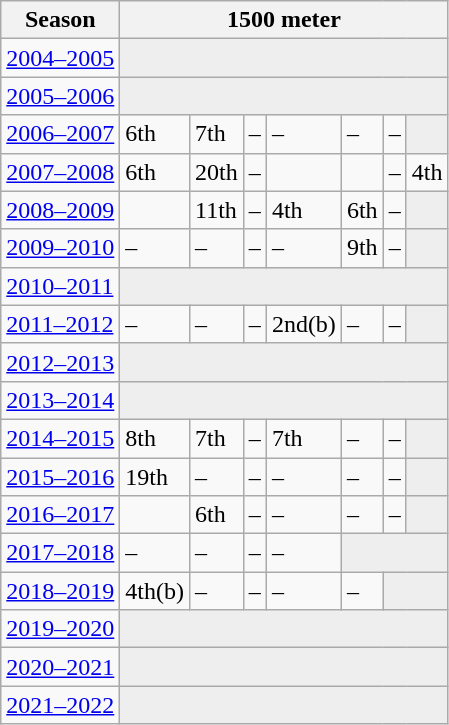<table class="wikitable" style="display: inline-table;">
<tr>
<th>Season</th>
<th colspan="7">1500 meter</th>
</tr>
<tr>
<td><a href='#'>2004–2005</a></td>
<td colspan="7" bgcolor=#EEEEEE></td>
</tr>
<tr>
<td><a href='#'>2005–2006</a></td>
<td colspan="7" bgcolor=#EEEEEE></td>
</tr>
<tr>
<td><a href='#'>2006–2007</a></td>
<td>6th</td>
<td>7th</td>
<td>–</td>
<td>–</td>
<td>–</td>
<td>–</td>
<td colspan="1" bgcolor=#EEEEEE></td>
</tr>
<tr>
<td><a href='#'>2007–2008</a></td>
<td>6th</td>
<td>20th</td>
<td>–</td>
<td></td>
<td></td>
<td>–</td>
<td>4th</td>
</tr>
<tr>
<td><a href='#'>2008–2009</a></td>
<td></td>
<td>11th</td>
<td>–</td>
<td>4th</td>
<td>6th</td>
<td>–</td>
<td colspan="1" bgcolor=#EEEEEE></td>
</tr>
<tr>
<td><a href='#'>2009–2010</a></td>
<td>–</td>
<td>–</td>
<td>–</td>
<td>–</td>
<td>9th</td>
<td>–</td>
<td colspan="1" bgcolor=#EEEEEE></td>
</tr>
<tr>
<td><a href='#'>2010–2011</a></td>
<td colspan="7" bgcolor=#EEEEEE></td>
</tr>
<tr>
<td><a href='#'>2011–2012</a></td>
<td>–</td>
<td>–</td>
<td>–</td>
<td>2nd(b)</td>
<td>–</td>
<td>–</td>
<td colspan="1" bgcolor=#EEEEEE></td>
</tr>
<tr>
<td><a href='#'>2012–2013</a></td>
<td colspan="7" bgcolor=#EEEEEE></td>
</tr>
<tr>
<td><a href='#'>2013–2014</a></td>
<td colspan="7" bgcolor=#EEEEEE></td>
</tr>
<tr>
<td><a href='#'>2014–2015</a></td>
<td>8th</td>
<td>7th</td>
<td>–</td>
<td>7th</td>
<td>–</td>
<td>–</td>
<td colspan="1" bgcolor=#EEEEEE></td>
</tr>
<tr>
<td><a href='#'>2015–2016</a></td>
<td>19th</td>
<td>–</td>
<td>–</td>
<td>–</td>
<td>–</td>
<td>–</td>
<td colspan="1" bgcolor=#EEEEEE></td>
</tr>
<tr>
<td><a href='#'>2016–2017</a></td>
<td></td>
<td>6th</td>
<td>–</td>
<td>–</td>
<td>–</td>
<td>–</td>
<td colspan="1" bgcolor=#EEEEEE></td>
</tr>
<tr>
<td><a href='#'>2017–2018</a></td>
<td>–</td>
<td>–</td>
<td>–</td>
<td>–</td>
<td colspan="3" bgcolor=#EEEEEE></td>
</tr>
<tr>
<td><a href='#'>2018–2019</a></td>
<td>4th(b)</td>
<td>–</td>
<td>–</td>
<td>–</td>
<td>–</td>
<td colspan="2" bgcolor=#EEEEEE></td>
</tr>
<tr>
<td><a href='#'>2019–2020</a></td>
<td colspan="7" bgcolor=#EEEEEE></td>
</tr>
<tr>
<td><a href='#'>2020–2021</a></td>
<td colspan="7" bgcolor=#EEEEEE></td>
</tr>
<tr>
<td><a href='#'>2021–2022</a></td>
<td colspan="7" bgcolor=#EEEEEE></td>
</tr>
</table>
